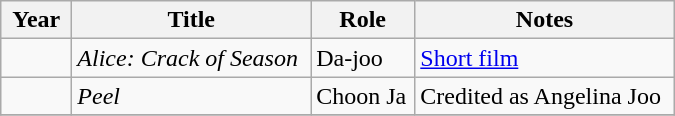<table class="wikitable" style="width:450px">
<tr>
<th width=40>Year</th>
<th>Title</th>
<th>Role</th>
<th>Notes</th>
</tr>
<tr>
<td></td>
<td><em>Alice: Crack of Season</em></td>
<td>Da-joo</td>
<td><a href='#'>Short film</a></td>
</tr>
<tr>
<td></td>
<td><em>Peel</em></td>
<td>Choon Ja</td>
<td>Credited as Angelina Joo</td>
</tr>
<tr>
</tr>
</table>
